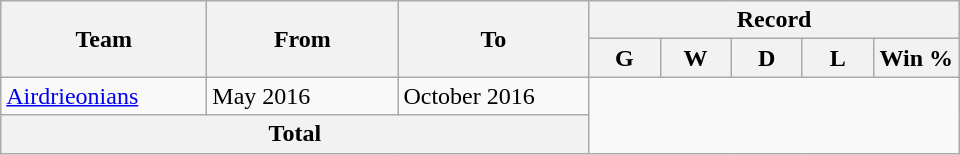<table class="wikitable" style="text-align: center">
<tr>
<th rowspan="2!" style="width:130px;">Team</th>
<th rowspan="2!" style="width:120px;">From</th>
<th rowspan="2!" style="width:120px;">To</th>
<th colspan=5>Record</th>
</tr>
<tr>
<th width=40>G</th>
<th width=40>W</th>
<th width=40>D</th>
<th width=40>L</th>
<th width=50>Win %</th>
</tr>
<tr>
<td align=left><a href='#'>Airdrieonians</a></td>
<td align=left>May 2016</td>
<td align=left>October 2016<br></td>
</tr>
<tr>
<th colspan=3>Total<br></th>
</tr>
</table>
